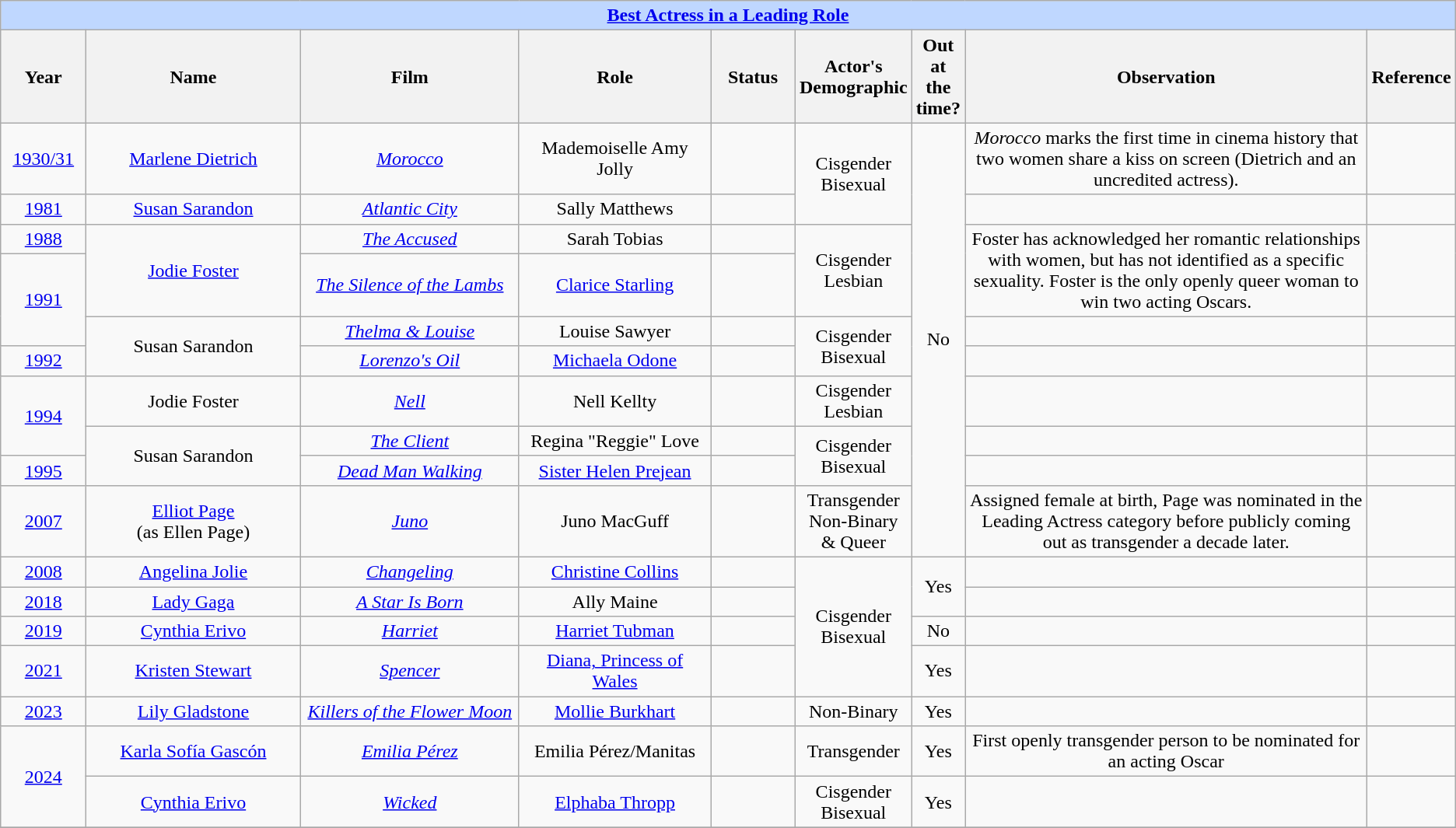<table class="wikitable" style="text-align: center">
<tr style="background:#bfd7ff;">
<td colspan="10" style="text-align:center;"><strong><a href='#'>Best Actress in a Leading Role</a></strong></td>
</tr>
<tr style="background:#ebf5ff;">
<th style="width:075px;">Year</th>
<th style="width:250px;">Name</th>
<th style="width:250px;">Film</th>
<th style="width:200px;">Role</th>
<th style="width:080px;">Status</th>
<th style="width:080px;">Actor's Demographic</th>
<th>Out at the time?</th>
<th style="width:500px;">Observation</th>
<th style="width:050px;">Reference</th>
</tr>
<tr>
<td><a href='#'>1930/31</a></td>
<td><a href='#'>Marlene Dietrich</a></td>
<td><em><a href='#'>Morocco</a></em></td>
<td>Mademoiselle Amy Jolly</td>
<td></td>
<td rowspan="2">Cisgender Bisexual</td>
<td rowspan="10">No</td>
<td><em>Morocco</em> marks the first time in cinema history that two women share a kiss on screen (Dietrich and an uncredited actress).</td>
<td></td>
</tr>
<tr>
<td><a href='#'>1981</a></td>
<td><a href='#'>Susan Sarandon</a></td>
<td><em><a href='#'>Atlantic City</a></em></td>
<td>Sally Matthews</td>
<td></td>
<td></td>
<td></td>
</tr>
<tr>
<td><a href='#'>1988</a></td>
<td rowspan="2"><a href='#'>Jodie Foster</a></td>
<td><em><a href='#'>The Accused</a></em></td>
<td>Sarah Tobias</td>
<td></td>
<td rowspan="2">Cisgender Lesbian</td>
<td rowspan="2">Foster has acknowledged her romantic relationships with women, but has not identified as a specific sexuality. Foster is the only openly queer woman to win two acting Oscars.</td>
<td rowspan="2"></td>
</tr>
<tr>
<td rowspan="2"><a href='#'>1991</a></td>
<td><em><a href='#'>The Silence of the Lambs</a></em></td>
<td><a href='#'>Clarice Starling</a></td>
<td></td>
</tr>
<tr>
<td rowspan="2">Susan Sarandon</td>
<td><em><a href='#'>Thelma & Louise</a></em></td>
<td>Louise Sawyer</td>
<td></td>
<td rowspan="2">Cisgender Bisexual</td>
<td></td>
<td></td>
</tr>
<tr>
<td><a href='#'>1992</a></td>
<td><em><a href='#'>Lorenzo's Oil</a></em></td>
<td><a href='#'>Michaela Odone</a></td>
<td></td>
<td></td>
<td></td>
</tr>
<tr>
<td rowspan="2"><a href='#'>1994</a></td>
<td>Jodie Foster</td>
<td><em><a href='#'>Nell</a></em></td>
<td>Nell Kellty</td>
<td></td>
<td>Cisgender Lesbian</td>
<td></td>
<td></td>
</tr>
<tr>
<td rowspan="2">Susan Sarandon</td>
<td><em><a href='#'>The Client</a></em></td>
<td>Regina "Reggie" Love</td>
<td></td>
<td rowspan="2">Cisgender Bisexual</td>
<td></td>
<td></td>
</tr>
<tr>
<td style="text-align:center;"><a href='#'>1995</a></td>
<td><em><a href='#'>Dead Man Walking</a></em></td>
<td><a href='#'>Sister Helen Prejean</a></td>
<td></td>
<td></td>
<td></td>
</tr>
<tr>
<td><a href='#'>2007</a></td>
<td><a href='#'>Elliot Page</a><br>(as Ellen Page)</td>
<td><em><a href='#'>Juno</a></em></td>
<td>Juno MacGuff</td>
<td></td>
<td>Transgender Non-Binary & Queer</td>
<td>Assigned female at birth, Page was nominated in the Leading Actress category before publicly coming out as transgender a decade later.</td>
<td></td>
</tr>
<tr>
<td><a href='#'>2008</a></td>
<td><a href='#'>Angelina Jolie</a></td>
<td><em><a href='#'>Changeling</a></em></td>
<td><a href='#'>Christine Collins</a></td>
<td></td>
<td rowspan="4">Cisgender Bisexual</td>
<td rowspan="2">Yes</td>
<td></td>
<td></td>
</tr>
<tr>
<td><a href='#'>2018</a></td>
<td><a href='#'>Lady Gaga</a></td>
<td><em><a href='#'>A Star Is Born</a></em></td>
<td>Ally Maine</td>
<td></td>
<td></td>
<td></td>
</tr>
<tr>
<td><a href='#'>2019</a></td>
<td><a href='#'>Cynthia Erivo</a></td>
<td><em><a href='#'>Harriet</a></em></td>
<td><a href='#'>Harriet Tubman</a></td>
<td></td>
<td>No</td>
<td></td>
<td></td>
</tr>
<tr>
<td><a href='#'>2021</a></td>
<td><a href='#'>Kristen Stewart</a></td>
<td><em><a href='#'>Spencer</a></em></td>
<td><a href='#'>Diana, Princess of Wales</a></td>
<td></td>
<td>Yes</td>
<td></td>
<td></td>
</tr>
<tr>
<td><a href='#'>2023</a></td>
<td><a href='#'>Lily Gladstone</a></td>
<td><em><a href='#'>Killers of the Flower Moon</a></em></td>
<td><a href='#'>Mollie Burkhart</a></td>
<td></td>
<td>Non-Binary</td>
<td>Yes</td>
<td></td>
<td></td>
</tr>
<tr>
<td rowspan="2"><a href='#'>2024</a></td>
<td><a href='#'>Karla Sofía Gascón</a></td>
<td><em><a href='#'>Emilia Pérez</a></em></td>
<td>Emilia Pérez/Manitas</td>
<td></td>
<td>Transgender</td>
<td>Yes</td>
<td>First openly transgender person to be nominated for an acting Oscar</td>
<td></td>
</tr>
<tr>
<td><a href='#'>Cynthia Erivo</a></td>
<td><em><a href='#'>Wicked</a></em></td>
<td><a href='#'>Elphaba Thropp</a></td>
<td></td>
<td>Cisgender Bisexual</td>
<td>Yes</td>
<td></td>
<td></td>
</tr>
<tr>
</tr>
</table>
